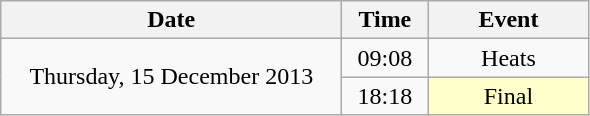<table class = "wikitable" style="text-align:center;">
<tr>
<th width=220>Date</th>
<th width=50>Time</th>
<th width=100>Event</th>
</tr>
<tr>
<td rowspan=2>Thursday, 15 December 2013</td>
<td>09:08</td>
<td>Heats</td>
</tr>
<tr>
<td>18:18</td>
<td bgcolor=ffffcc>Final</td>
</tr>
</table>
